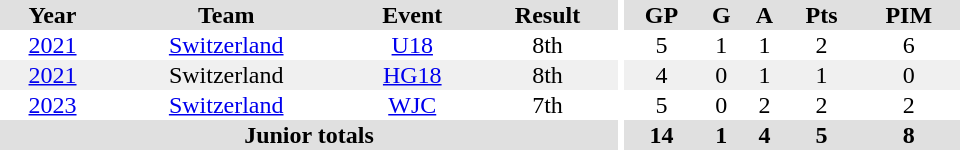<table border="0" cellpadding="1" cellspacing="0" ID="Table3" style="text-align:center; width:40em;">
<tr bgcolor="#e0e0e0">
<th>Year</th>
<th>Team</th>
<th>Event</th>
<th>Result</th>
<th rowspan="99" bgcolor="#ffffff"></th>
<th>GP</th>
<th>G</th>
<th>A</th>
<th>Pts</th>
<th>PIM</th>
</tr>
<tr>
<td><a href='#'>2021</a></td>
<td><a href='#'>Switzerland</a></td>
<td><a href='#'>U18</a></td>
<td>8th</td>
<td>5</td>
<td>1</td>
<td>1</td>
<td>2</td>
<td>6</td>
</tr>
<tr bgcolor="#f0f0f0">
<td><a href='#'>2021</a></td>
<td>Switzerland</td>
<td><a href='#'>HG18</a></td>
<td>8th</td>
<td>4</td>
<td>0</td>
<td>1</td>
<td>1</td>
<td>0</td>
</tr>
<tr>
<td><a href='#'>2023</a></td>
<td><a href='#'>Switzerland</a></td>
<td><a href='#'>WJC</a></td>
<td>7th</td>
<td>5</td>
<td>0</td>
<td>2</td>
<td>2</td>
<td>2</td>
</tr>
<tr bgcolor="#e0e0e0">
<th colspan="4">Junior totals</th>
<th>14</th>
<th>1</th>
<th>4</th>
<th>5</th>
<th>8</th>
</tr>
</table>
